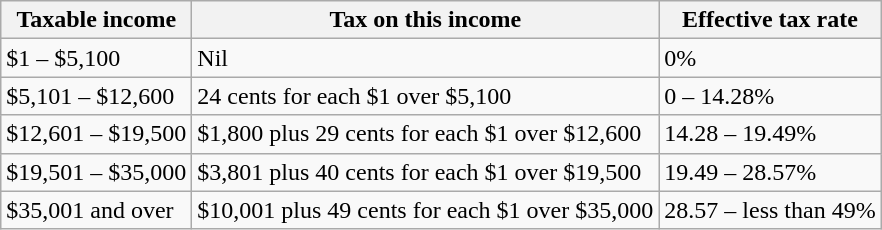<table class="wikitable">
<tr>
<th>Taxable income</th>
<th>Tax on this income</th>
<th>Effective tax rate</th>
</tr>
<tr>
<td>$1 – $5,100</td>
<td>Nil</td>
<td>0%</td>
</tr>
<tr>
<td>$5,101 – $12,600</td>
<td>24 cents for each $1 over $5,100</td>
<td>0 – 14.28%</td>
</tr>
<tr>
<td>$12,601 – $19,500</td>
<td>$1,800 plus 29 cents for each $1 over $12,600</td>
<td>14.28 – 19.49%</td>
</tr>
<tr>
<td>$19,501 – $35,000</td>
<td>$3,801 plus 40 cents for each $1 over $19,500</td>
<td>19.49 – 28.57%</td>
</tr>
<tr>
<td>$35,001 and over</td>
<td>$10,001 plus 49 cents for each $1 over $35,000</td>
<td>28.57 – less than 49%</td>
</tr>
</table>
